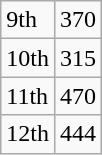<table class="wikitable">
<tr>
<td>9th</td>
<td>370</td>
</tr>
<tr>
<td>10th</td>
<td>315</td>
</tr>
<tr>
<td>11th</td>
<td>470</td>
</tr>
<tr>
<td>12th</td>
<td>444</td>
</tr>
</table>
